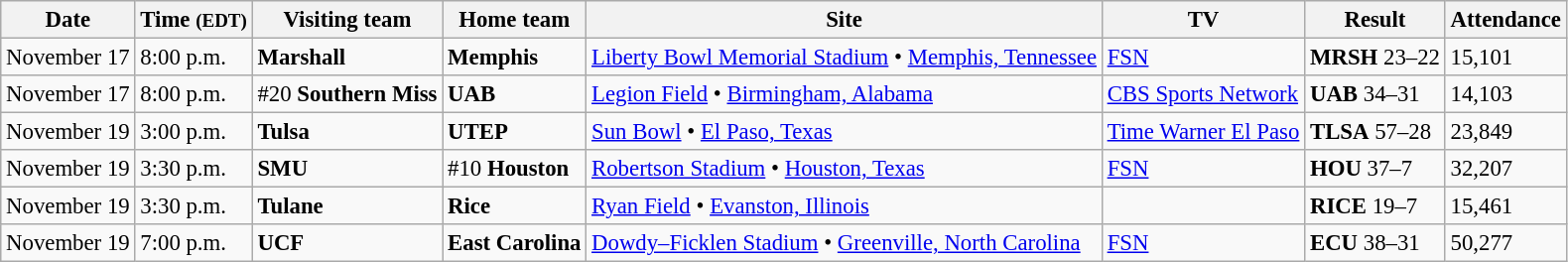<table class="wikitable" style="font-size:95%;">
<tr>
<th>Date</th>
<th>Time <small>(EDT)</small></th>
<th>Visiting team</th>
<th>Home team</th>
<th>Site</th>
<th>TV</th>
<th>Result</th>
<th>Attendance</th>
</tr>
<tr bgcolor=>
<td>November 17</td>
<td>8:00 p.m.</td>
<td><strong>Marshall</strong></td>
<td><strong>Memphis</strong></td>
<td><a href='#'>Liberty Bowl Memorial Stadium</a> • <a href='#'>Memphis, Tennessee</a></td>
<td><a href='#'>FSN</a></td>
<td><strong>MRSH</strong> 23–22</td>
<td>15,101</td>
</tr>
<tr bgcolor=>
<td>November 17</td>
<td>8:00 p.m.</td>
<td>#20 <strong>Southern Miss</strong></td>
<td><strong>UAB</strong></td>
<td><a href='#'>Legion Field</a> • <a href='#'>Birmingham, Alabama</a></td>
<td><a href='#'>CBS Sports Network</a></td>
<td><strong>UAB</strong> 34–31</td>
<td>14,103</td>
</tr>
<tr bgcolor=>
<td>November 19</td>
<td>3:00 p.m.</td>
<td><strong>Tulsa</strong></td>
<td><strong>UTEP</strong></td>
<td><a href='#'>Sun Bowl</a> • <a href='#'>El Paso, Texas</a></td>
<td><a href='#'>Time Warner El Paso</a></td>
<td><strong>TLSA</strong> 57–28</td>
<td>23,849</td>
</tr>
<tr bgcolor=>
<td>November 19</td>
<td>3:30 p.m.</td>
<td><strong>SMU</strong></td>
<td>#10 <strong>Houston</strong></td>
<td><a href='#'>Robertson Stadium</a> • <a href='#'>Houston, Texas</a></td>
<td><a href='#'>FSN</a></td>
<td><strong>HOU</strong> 37–7</td>
<td>32,207</td>
</tr>
<tr bgcolor=>
<td>November 19</td>
<td>3:30 p.m.</td>
<td><strong>Tulane</strong></td>
<td><strong>Rice</strong></td>
<td><a href='#'>Ryan Field</a> • <a href='#'>Evanston, Illinois</a></td>
<td></td>
<td><strong>RICE</strong> 19–7</td>
<td>15,461</td>
</tr>
<tr bgcolor=>
<td>November 19</td>
<td>7:00 p.m.</td>
<td><strong>UCF</strong></td>
<td><strong>East Carolina</strong></td>
<td><a href='#'>Dowdy–Ficklen Stadium</a> • <a href='#'>Greenville, North Carolina</a></td>
<td><a href='#'>FSN</a></td>
<td><strong>ECU</strong> 38–31</td>
<td>50,277</td>
</tr>
</table>
